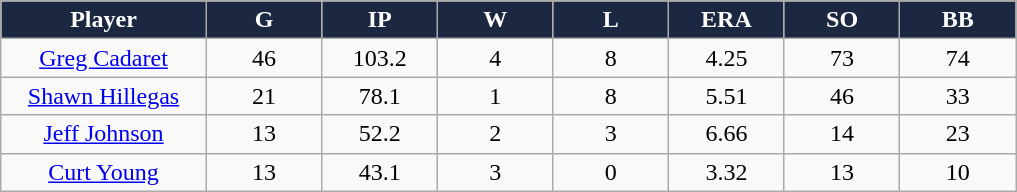<table class="wikitable sortable">
<tr>
<th style="background:#1c2841;color:white;" width="16%">Player</th>
<th style="background:#1c2841;color:white;" width="9%">G</th>
<th style="background:#1c2841;color:white;" width="9%">IP</th>
<th style="background:#1c2841;color:white;" width="9%">W</th>
<th style="background:#1c2841;color:white;" width="9%">L</th>
<th style="background:#1c2841;color:white;" width="9%">ERA</th>
<th style="background:#1c2841;color:white;" width="9%">SO</th>
<th style="background:#1c2841;color:white;" width="9%">BB</th>
</tr>
<tr align=center>
<td><a href='#'>Greg Cadaret</a></td>
<td>46</td>
<td>103.2</td>
<td>4</td>
<td>8</td>
<td>4.25</td>
<td>73</td>
<td>74</td>
</tr>
<tr align=center>
<td><a href='#'>Shawn Hillegas</a></td>
<td>21</td>
<td>78.1</td>
<td>1</td>
<td>8</td>
<td>5.51</td>
<td>46</td>
<td>33</td>
</tr>
<tr align=center>
<td><a href='#'>Jeff Johnson</a></td>
<td>13</td>
<td>52.2</td>
<td>2</td>
<td>3</td>
<td>6.66</td>
<td>14</td>
<td>23</td>
</tr>
<tr align=center>
<td><a href='#'>Curt Young</a></td>
<td>13</td>
<td>43.1</td>
<td>3</td>
<td>0</td>
<td>3.32</td>
<td>13</td>
<td>10</td>
</tr>
</table>
